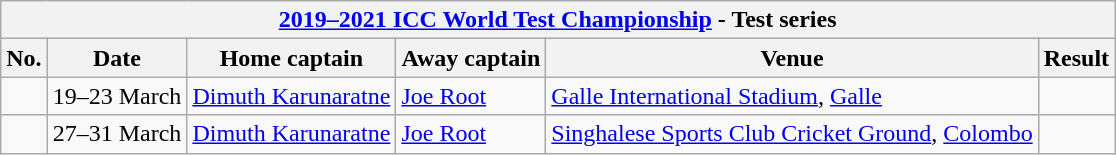<table class="wikitable">
<tr>
<th colspan="9"><a href='#'>2019–2021 ICC World Test Championship</a> - Test series</th>
</tr>
<tr>
<th>No.</th>
<th>Date</th>
<th>Home captain</th>
<th>Away captain</th>
<th>Venue</th>
<th>Result</th>
</tr>
<tr>
<td></td>
<td>19–23 March</td>
<td><a href='#'>Dimuth Karunaratne</a></td>
<td><a href='#'>Joe Root</a></td>
<td><a href='#'>Galle International Stadium</a>, <a href='#'>Galle</a></td>
<td></td>
</tr>
<tr>
<td></td>
<td>27–31 March</td>
<td><a href='#'>Dimuth Karunaratne</a></td>
<td><a href='#'>Joe Root</a></td>
<td><a href='#'>Singhalese Sports Club Cricket Ground</a>, <a href='#'>Colombo</a></td>
<td></td>
</tr>
</table>
